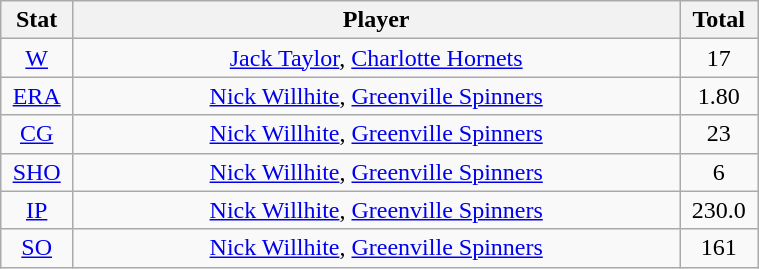<table class="wikitable" width="40%" style="text-align:center;">
<tr>
<th width="5%">Stat</th>
<th width="60%">Player</th>
<th width="5%">Total</th>
</tr>
<tr>
<td><a href='#'>W</a></td>
<td><a href='#'>Jack Taylor</a>, <a href='#'>Charlotte Hornets</a></td>
<td>17</td>
</tr>
<tr>
<td><a href='#'>ERA</a></td>
<td><a href='#'>Nick Willhite</a>, <a href='#'>Greenville Spinners</a></td>
<td>1.80</td>
</tr>
<tr>
<td><a href='#'>CG</a></td>
<td><a href='#'>Nick Willhite</a>, <a href='#'>Greenville Spinners</a></td>
<td>23</td>
</tr>
<tr>
<td><a href='#'>SHO</a></td>
<td><a href='#'>Nick Willhite</a>, <a href='#'>Greenville Spinners</a></td>
<td>6</td>
</tr>
<tr>
<td><a href='#'>IP</a></td>
<td><a href='#'>Nick Willhite</a>, <a href='#'>Greenville Spinners</a></td>
<td>230.0</td>
</tr>
<tr>
<td><a href='#'>SO</a></td>
<td><a href='#'>Nick Willhite</a>, <a href='#'>Greenville Spinners</a></td>
<td>161</td>
</tr>
</table>
